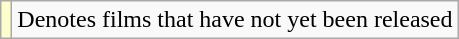<table class="wikitable">
<tr>
<td style="background:#FFFFCC;"></td>
<td>Denotes films that have not yet been released</td>
</tr>
</table>
